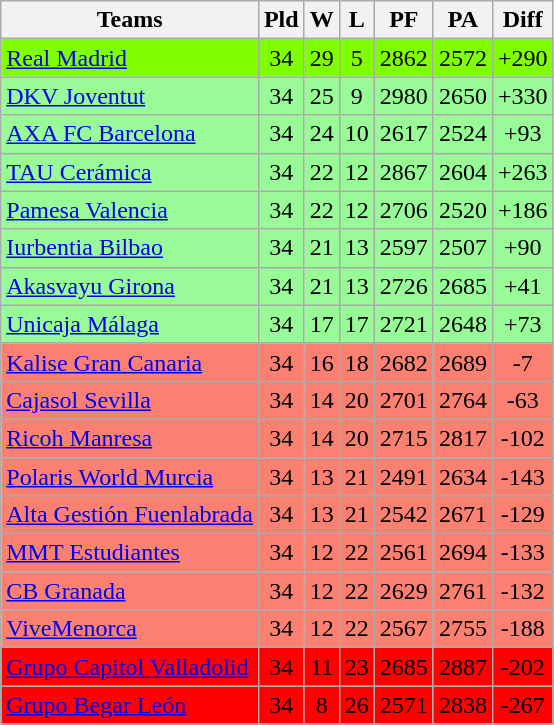<table class="wikitable" style="text-align: center;">
<tr>
<th>Teams</th>
<th>Pld</th>
<th>W</th>
<th>L</th>
<th>PF</th>
<th>PA</th>
<th>Diff</th>
</tr>
<tr bgcolor=7fff00>
<td align="left"><a href='#'>Real Madrid</a></td>
<td>34</td>
<td>29</td>
<td>5</td>
<td>2862</td>
<td>2572</td>
<td>+290</td>
</tr>
<tr bgcolor=98fb98>
<td align="left"><a href='#'>DKV Joventut</a></td>
<td>34</td>
<td>25</td>
<td>9</td>
<td>2980</td>
<td>2650</td>
<td>+330</td>
</tr>
<tr bgcolor=98fb98>
<td align="left"><a href='#'>AXA FC Barcelona</a></td>
<td>34</td>
<td>24</td>
<td>10</td>
<td>2617</td>
<td>2524</td>
<td>+93</td>
</tr>
<tr bgcolor=98fb98>
<td align="left"><a href='#'>TAU Cerámica</a></td>
<td>34</td>
<td>22</td>
<td>12</td>
<td>2867</td>
<td>2604</td>
<td>+263</td>
</tr>
<tr bgcolor=98fb98>
<td align="left"><a href='#'>Pamesa Valencia</a></td>
<td>34</td>
<td>22</td>
<td>12</td>
<td>2706</td>
<td>2520</td>
<td>+186</td>
</tr>
<tr bgcolor=98fb98>
<td align="left"><a href='#'>Iurbentia Bilbao</a></td>
<td>34</td>
<td>21</td>
<td>13</td>
<td>2597</td>
<td>2507</td>
<td>+90</td>
</tr>
<tr bgcolor=98fb98>
<td align="left"><a href='#'>Akasvayu Girona</a></td>
<td>34</td>
<td>21</td>
<td>13</td>
<td>2726</td>
<td>2685</td>
<td>+41</td>
</tr>
<tr bgcolor=98fb98>
<td align="left"><a href='#'>Unicaja Málaga</a></td>
<td>34</td>
<td>17</td>
<td>17</td>
<td>2721</td>
<td>2648</td>
<td>+73</td>
</tr>
<tr bgcolor=fa8072>
<td align="left"><a href='#'>Kalise Gran Canaria</a></td>
<td>34</td>
<td>16</td>
<td>18</td>
<td>2682</td>
<td>2689</td>
<td>-7</td>
</tr>
<tr bgcolor=fa8072>
<td align="left"><a href='#'>Cajasol Sevilla</a></td>
<td>34</td>
<td>14</td>
<td>20</td>
<td>2701</td>
<td>2764</td>
<td>-63</td>
</tr>
<tr bgcolor=fa8072>
<td align="left"><a href='#'>Ricoh Manresa</a></td>
<td>34</td>
<td>14</td>
<td>20</td>
<td>2715</td>
<td>2817</td>
<td>-102</td>
</tr>
<tr bgcolor=fa8072>
<td align="left"><a href='#'>Polaris World Murcia</a></td>
<td>34</td>
<td>13</td>
<td>21</td>
<td>2491</td>
<td>2634</td>
<td>-143</td>
</tr>
<tr bgcolor=fa8072>
<td align="left"><a href='#'>Alta Gestión Fuenlabrada</a></td>
<td>34</td>
<td>13</td>
<td>21</td>
<td>2542</td>
<td>2671</td>
<td>-129</td>
</tr>
<tr bgcolor=fa8072>
<td align="left"><a href='#'>MMT Estudiantes</a></td>
<td>34</td>
<td>12</td>
<td>22</td>
<td>2561</td>
<td>2694</td>
<td>-133</td>
</tr>
<tr bgcolor=fa8072>
<td align="left"><a href='#'>CB Granada</a></td>
<td>34</td>
<td>12</td>
<td>22</td>
<td>2629</td>
<td>2761</td>
<td>-132</td>
</tr>
<tr bgcolor=fa8072>
<td align="left"><a href='#'>ViveMenorca</a></td>
<td>34</td>
<td>12</td>
<td>22</td>
<td>2567</td>
<td>2755</td>
<td>-188</td>
</tr>
<tr bgcolor=FF0000>
<td align="left"><a href='#'>Grupo Capitol Valladolid</a></td>
<td>34</td>
<td>11</td>
<td>23</td>
<td>2685</td>
<td>2887</td>
<td>-202</td>
</tr>
<tr bgcolor=FF0000>
<td align="left"><a href='#'>Grupo Begar León</a></td>
<td>34</td>
<td>8</td>
<td>26</td>
<td>2571</td>
<td>2838</td>
<td>-267</td>
</tr>
</table>
